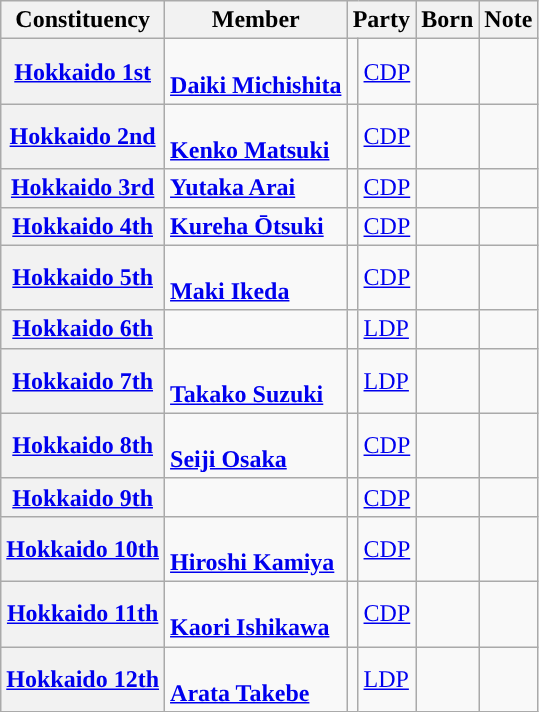<table class="wikitable sortable plainrowheaders" id="votingmembers">
<tr style="vertical-align:bottom">
<th>Constituency</th>
<th>Member</th>
<th colspan=2>Party</th>
<th>Born</th>
<th class=unsortable>Note</th>
</tr>
<tr>
<th><a href='#'>Hokkaido 1st</a></th>
<td><br><strong><a href='#'>Daiki Michishita</a></strong></td>
<td style="background-color:"></td>
<td><a href='#'>CDP</a></td>
<td></td>
<td></td>
</tr>
<tr>
<th><a href='#'>Hokkaido 2nd</a></th>
<td><br><strong><a href='#'>Kenko Matsuki</a></strong></td>
<td style="background-color:"></td>
<td><a href='#'>CDP</a></td>
<td></td>
<td></td>
</tr>
<tr>
<th><a href='#'>Hokkaido 3rd</a></th>
<td><strong><a href='#'>Yutaka Arai</a></strong></td>
<td style="background-color:"></td>
<td><a href='#'>CDP</a></td>
<td></td>
<td></td>
</tr>
<tr>
<th><a href='#'>Hokkaido 4th</a></th>
<td><strong><a href='#'>Kureha Ōtsuki</a></strong></td>
<td style="background-color:"></td>
<td><a href='#'>CDP</a></td>
<td></td>
<td></td>
</tr>
<tr>
<th><a href='#'>Hokkaido 5th</a></th>
<td><br><strong><a href='#'>Maki Ikeda</a></strong></td>
<td style="background-color:"></td>
<td><a href='#'>CDP</a></td>
<td></td>
<td></td>
</tr>
<tr>
<th><a href='#'>Hokkaido 6th</a></th>
<td><br><strong></strong></td>
<td style="background-color:"></td>
<td><a href='#'>LDP</a></td>
<td></td>
<td></td>
</tr>
<tr>
<th><a href='#'>Hokkaido 7th</a></th>
<td><br><strong><a href='#'>Takako Suzuki</a></strong></td>
<td style="background-color:"></td>
<td><a href='#'>LDP</a></td>
<td></td>
<td></td>
</tr>
<tr>
<th><a href='#'>Hokkaido 8th</a></th>
<td><br><strong><a href='#'>Seiji Osaka</a></strong></td>
<td style="background-color:"></td>
<td><a href='#'>CDP</a></td>
<td></td>
<td></td>
</tr>
<tr>
<th><a href='#'>Hokkaido 9th</a></th>
<td><br><strong></strong></td>
<td style="background-color:"></td>
<td><a href='#'>CDP</a></td>
<td></td>
<td></td>
</tr>
<tr>
<th><a href='#'>Hokkaido 10th</a></th>
<td><br><strong><a href='#'>Hiroshi Kamiya</a></strong></td>
<td style="background-color:"></td>
<td><a href='#'>CDP</a></td>
<td></td>
<td></td>
</tr>
<tr>
<th><a href='#'>Hokkaido 11th</a></th>
<td><br><strong><a href='#'>Kaori Ishikawa</a></strong></td>
<td style="background-color:"></td>
<td><a href='#'>CDP</a></td>
<td></td>
<td></td>
</tr>
<tr>
<th><a href='#'>Hokkaido 12th</a></th>
<td><br><strong><a href='#'>Arata Takebe</a></strong></td>
<td style="background-color:"></td>
<td><a href='#'>LDP</a></td>
<td></td>
<td></td>
</tr>
</table>
